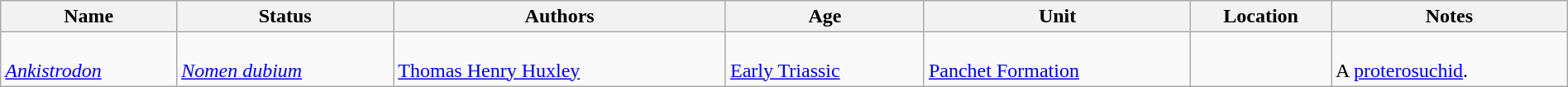<table class="wikitable sortable" align="center" width="100%">
<tr>
<th>Name</th>
<th>Status</th>
<th colspan="2">Authors</th>
<th>Age</th>
<th>Unit</th>
<th>Location</th>
<th>Notes</th>
</tr>
<tr>
<td><br><em><a href='#'>Ankistrodon</a></em></td>
<td><br><em><a href='#'>Nomen dubium</a></em></td>
<td style="border-right:0px" valign="top"><br><a href='#'>Thomas Henry Huxley</a></td>
<td style="border-left:0px" valign="top"></td>
<td><br><a href='#'>Early Triassic</a></td>
<td><br><a href='#'>Panchet Formation</a></td>
<td><br></td>
<td><br>A <a href='#'>proterosuchid</a>.</td>
</tr>
</table>
